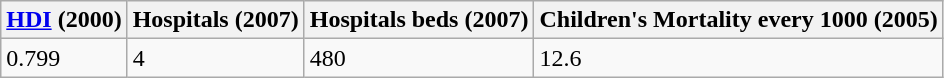<table class="wikitable">
<tr>
<th><a href='#'>HDI</a> (2000)</th>
<th>Hospitals (2007)</th>
<th>Hospitals beds (2007)</th>
<th>Children's Mortality every 1000 (2005)</th>
</tr>
<tr>
<td>0.799</td>
<td>4</td>
<td>480</td>
<td>12.6</td>
</tr>
</table>
